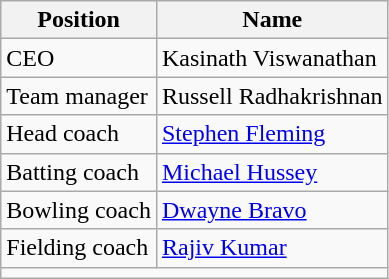<table class="wikitable">
<tr>
<th>Position</th>
<th>Name</th>
</tr>
<tr>
<td>CEO</td>
<td>Kasinath Viswanathan</td>
</tr>
<tr>
<td>Team manager</td>
<td>Russell Radhakrishnan</td>
</tr>
<tr>
<td>Head coach</td>
<td><a href='#'>Stephen Fleming</a></td>
</tr>
<tr>
<td>Batting coach</td>
<td><a href='#'>Michael Hussey</a></td>
</tr>
<tr>
<td>Bowling coach</td>
<td><a href='#'>Dwayne Bravo</a></td>
</tr>
<tr>
<td>Fielding coach</td>
<td><a href='#'>Rajiv Kumar</a></td>
</tr>
<tr>
<td colspan="2"><small></small></td>
</tr>
</table>
